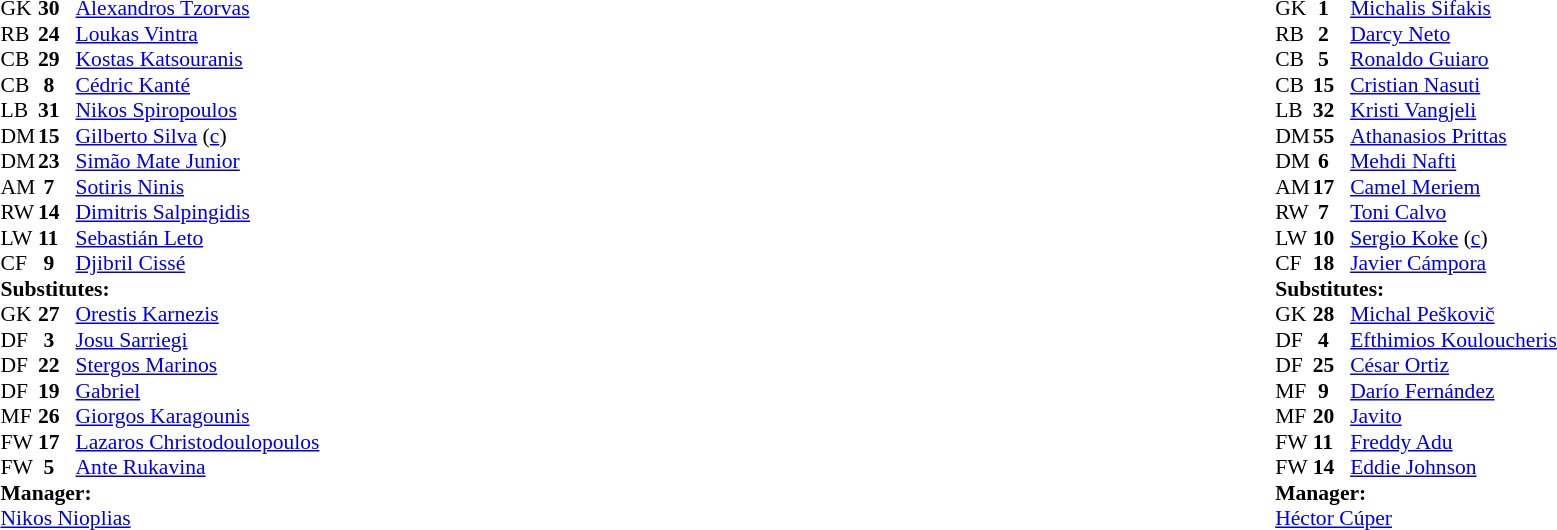<table width="100%">
<tr>
<td valign="top" width="50%"><br><table style="font-size: 90%" cellspacing="0" cellpadding="0">
<tr>
<th width="25"></th>
<th width="25"></th>
</tr>
<tr>
<td>GK</td>
<td><strong>30</strong></td>
<td> <a href='#'>Alexandros Tzorvas</a></td>
</tr>
<tr>
<td>RB</td>
<td><strong>24</strong></td>
<td> <a href='#'>Loukas Vintra</a></td>
</tr>
<tr>
<td>CB</td>
<td><strong>29</strong></td>
<td> <a href='#'>Kostas Katsouranis</a></td>
</tr>
<tr>
<td>CB</td>
<td><strong> 8</strong></td>
<td> <a href='#'>Cédric Kanté</a></td>
</tr>
<tr>
<td>LB</td>
<td><strong>31</strong></td>
<td> <a href='#'>Nikos Spiropoulos</a></td>
<td></td>
</tr>
<tr>
<td>DM</td>
<td><strong>15</strong></td>
<td> <a href='#'>Gilberto Silva</a> (<a href='#'>c</a>)</td>
</tr>
<tr>
<td>DM</td>
<td><strong>23</strong></td>
<td> <a href='#'>Simão Mate Junior</a></td>
<td></td>
</tr>
<tr>
<td>AM</td>
<td><strong> 7</strong></td>
<td> <a href='#'>Sotiris Ninis</a></td>
<td></td>
<td> </td>
</tr>
<tr>
<td>RW</td>
<td><strong>14</strong></td>
<td> <a href='#'>Dimitris Salpingidis</a></td>
<td></td>
<td> </td>
</tr>
<tr>
<td>LW</td>
<td><strong>11</strong></td>
<td> <a href='#'>Sebastián Leto</a></td>
<td></td>
<td> </td>
</tr>
<tr>
<td>CF</td>
<td><strong> 9</strong></td>
<td> <a href='#'>Djibril Cissé</a></td>
</tr>
<tr>
<td colspan=4><strong>Substitutes:</strong></td>
</tr>
<tr>
<td>GK</td>
<td><strong>27</strong></td>
<td> <a href='#'>Orestis Karnezis</a></td>
</tr>
<tr>
<td>DF</td>
<td><strong> 3</strong></td>
<td> <a href='#'>Josu Sarriegi</a></td>
</tr>
<tr>
<td>DF</td>
<td><strong>22</strong></td>
<td> <a href='#'>Stergos Marinos</a></td>
<td></td>
<td> </td>
</tr>
<tr>
<td>DF</td>
<td><strong>19</strong></td>
<td> <a href='#'>Gabriel</a></td>
</tr>
<tr>
<td>MF</td>
<td><strong>26</strong></td>
<td> <a href='#'>Giorgos Karagounis</a></td>
<td></td>
<td> </td>
</tr>
<tr>
<td>FW</td>
<td><strong>17</strong></td>
<td> <a href='#'>Lazaros Christodoulopoulos</a></td>
<td></td>
<td> </td>
</tr>
<tr>
<td>FW</td>
<td><strong> 5</strong></td>
<td> <a href='#'>Ante Rukavina</a></td>
</tr>
<tr>
<td colspan=4><strong>Manager:</strong></td>
</tr>
<tr>
<td colspan="4"> <a href='#'>Nikos Nioplias</a></td>
</tr>
</table>
</td>
<td valign="top"></td>
<td valign="top" width="50%"><br><table style="font-size: 90%" cellspacing="0" cellpadding="0" align=center>
<tr>
<th width="25"></th>
<th width="25"></th>
</tr>
<tr>
<td>GK</td>
<td><strong> 1</strong></td>
<td> <a href='#'>Michalis Sifakis</a></td>
</tr>
<tr>
<td>RB</td>
<td><strong> 2</strong></td>
<td> <a href='#'>Darcy Neto</a></td>
</tr>
<tr>
<td>CB</td>
<td><strong> 5</strong></td>
<td> <a href='#'>Ronaldo Guiaro</a></td>
</tr>
<tr>
<td>CB</td>
<td><strong>15</strong></td>
<td> <a href='#'>Cristian Nasuti</a></td>
</tr>
<tr>
<td>LB</td>
<td><strong>32</strong></td>
<td> <a href='#'>Kristi Vangjeli</a></td>
</tr>
<tr>
<td>DM</td>
<td><strong>55</strong></td>
<td> <a href='#'>Athanasios Prittas</a></td>
<td></td>
</tr>
<tr>
<td>DM</td>
<td><strong> 6</strong></td>
<td> <a href='#'>Mehdi Nafti</a></td>
<td></td>
<td> </td>
</tr>
<tr>
<td>AM</td>
<td><strong>17</strong></td>
<td> <a href='#'>Camel Meriem</a></td>
<td></td>
<td> </td>
</tr>
<tr>
<td>RW</td>
<td><strong> 7</strong></td>
<td> <a href='#'>Toni Calvo</a></td>
<td></td>
<td> </td>
</tr>
<tr>
<td>LW</td>
<td><strong>10</strong></td>
<td> <a href='#'>Sergio Koke</a> (<a href='#'>c</a>)</td>
</tr>
<tr>
<td>CF</td>
<td><strong>18</strong></td>
<td> <a href='#'>Javier Cámpora</a></td>
</tr>
<tr>
<td colspan=4><strong>Substitutes:</strong></td>
</tr>
<tr>
<td>GK</td>
<td><strong>28</strong></td>
<td> <a href='#'>Michal Peškovič</a></td>
</tr>
<tr>
<td>DF</td>
<td><strong> 4</strong></td>
<td> <a href='#'>Efthimios Kouloucheris</a></td>
</tr>
<tr>
<td>DF</td>
<td><strong>25</strong></td>
<td> <a href='#'>César Ortiz</a></td>
</tr>
<tr>
<td>MF</td>
<td><strong> 9</strong></td>
<td> <a href='#'>Darío Fernández</a></td>
<td></td>
<td> </td>
</tr>
<tr>
<td>MF</td>
<td><strong>20</strong></td>
<td> <a href='#'>Javito</a></td>
<td></td>
<td> </td>
</tr>
<tr>
<td>FW</td>
<td><strong>11</strong></td>
<td> <a href='#'>Freddy Adu</a></td>
<td></td>
<td> </td>
</tr>
<tr>
<td>FW</td>
<td><strong>14</strong></td>
<td> <a href='#'>Eddie Johnson</a></td>
</tr>
<tr>
<td colspan=4><strong>Manager:</strong></td>
</tr>
<tr>
<td colspan="4"> <a href='#'>Héctor Cúper</a></td>
</tr>
</table>
</td>
</tr>
</table>
